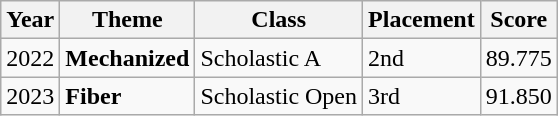<table class="wikitable">
<tr>
<th>Year</th>
<th>Theme</th>
<th>Class</th>
<th>Placement</th>
<th>Score</th>
</tr>
<tr>
<td>2022</td>
<td><strong>Mechanized</strong></td>
<td>Scholastic A</td>
<td>2nd</td>
<td>89.775</td>
</tr>
<tr>
<td>2023</td>
<td><strong>Fiber</strong></td>
<td>Scholastic Open</td>
<td>3rd</td>
<td>91.850</td>
</tr>
</table>
